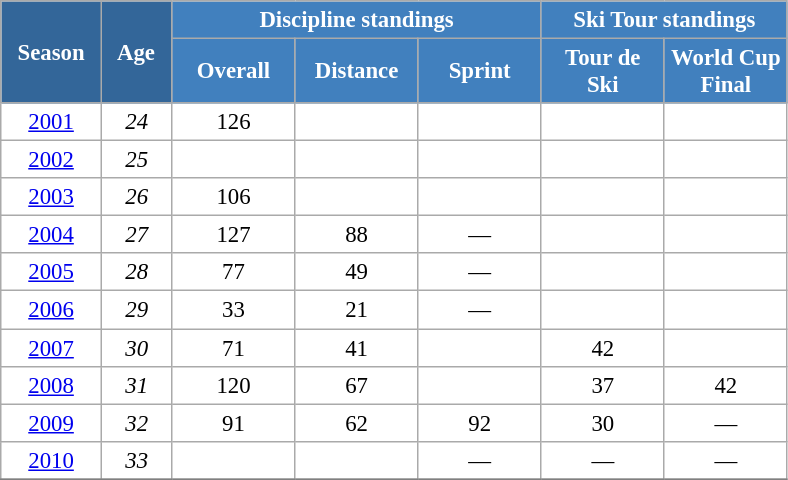<table class="wikitable" style="font-size:95%; text-align:center; border:grey solid 1px; border-collapse:collapse; background:#ffffff;">
<tr>
<th style="background-color:#369; color:white; width:60px;" rowspan="2"> Season </th>
<th style="background-color:#369; color:white; width:40px;" rowspan="2"> Age </th>
<th style="background-color:#4180be; color:white;" colspan="3">Discipline standings</th>
<th style="background-color:#4180be; color:white;" colspan="2">Ski Tour standings</th>
</tr>
<tr>
<th style="background-color:#4180be; color:white; width:75px;">Overall</th>
<th style="background-color:#4180be; color:white; width:75px;">Distance</th>
<th style="background-color:#4180be; color:white; width:75px;">Sprint</th>
<th style="background-color:#4180be; color:white; width:75px;">Tour de<br>Ski</th>
<th style="background-color:#4180be; color:white; width:75px;">World Cup<br>Final</th>
</tr>
<tr>
<td><a href='#'>2001</a></td>
<td><em>24</em></td>
<td>126</td>
<td></td>
<td></td>
<td></td>
<td></td>
</tr>
<tr>
<td><a href='#'>2002</a></td>
<td><em>25</em></td>
<td></td>
<td></td>
<td></td>
<td></td>
<td></td>
</tr>
<tr>
<td><a href='#'>2003</a></td>
<td><em>26</em></td>
<td>106</td>
<td></td>
<td></td>
<td></td>
<td></td>
</tr>
<tr>
<td><a href='#'>2004</a></td>
<td><em>27</em></td>
<td>127</td>
<td>88</td>
<td>—</td>
<td></td>
<td></td>
</tr>
<tr>
<td><a href='#'>2005</a></td>
<td><em>28</em></td>
<td>77</td>
<td>49</td>
<td>—</td>
<td></td>
<td></td>
</tr>
<tr>
<td><a href='#'>2006</a></td>
<td><em>29</em></td>
<td>33</td>
<td>21</td>
<td>—</td>
<td></td>
<td></td>
</tr>
<tr>
<td><a href='#'>2007</a></td>
<td><em>30</em></td>
<td>71</td>
<td>41</td>
<td></td>
<td>42</td>
<td></td>
</tr>
<tr>
<td><a href='#'>2008</a></td>
<td><em>31</em></td>
<td>120</td>
<td>67</td>
<td></td>
<td>37</td>
<td>42</td>
</tr>
<tr>
<td><a href='#'>2009</a></td>
<td><em>32</em></td>
<td>91</td>
<td>62</td>
<td>92</td>
<td>30</td>
<td>—</td>
</tr>
<tr>
<td><a href='#'>2010</a></td>
<td><em>33</em></td>
<td></td>
<td></td>
<td>—</td>
<td>—</td>
<td>—</td>
</tr>
<tr>
</tr>
</table>
